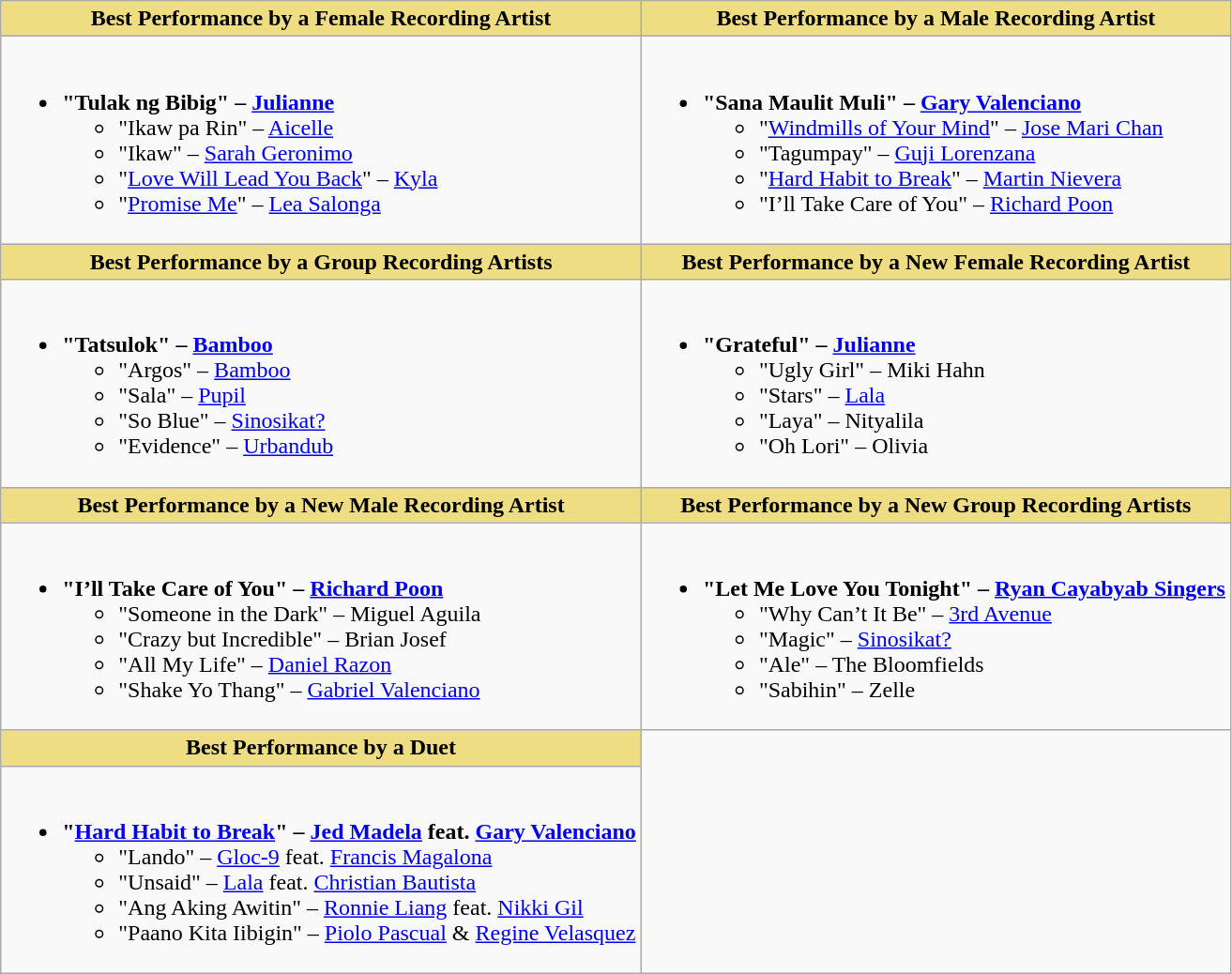<table class="wikitable">
<tr>
<th style="background:#EEDD82;" ! width:50%">Best Performance by a Female Recording Artist</th>
<th style="background:#EEDD82;" ! width:50%">Best Performance by a Male Recording Artist</th>
</tr>
<tr>
<td valign="top"><br><ul><li><strong>"Tulak ng Bibig" – <a href='#'>Julianne</a></strong><ul><li>"Ikaw pa Rin" – <a href='#'>Aicelle</a></li><li>"Ikaw" – <a href='#'>Sarah Geronimo</a></li><li>"<a href='#'>Love Will Lead You Back</a>" – <a href='#'>Kyla</a></li><li>"<a href='#'>Promise Me</a>" – <a href='#'>Lea Salonga</a></li></ul></li></ul></td>
<td valign="top"><br><ul><li><strong>"Sana Maulit Muli" – <a href='#'>Gary Valenciano</a></strong><ul><li>"<a href='#'>Windmills of Your Mind</a>" – <a href='#'>Jose Mari Chan</a></li><li>"Tagumpay" – <a href='#'>Guji Lorenzana</a></li><li>"<a href='#'>Hard Habit to Break</a>" – <a href='#'>Martin Nievera</a></li><li>"I’ll Take Care of You" – <a href='#'>Richard Poon</a></li></ul></li></ul></td>
</tr>
<tr>
<th style="background:#EEDD82;" ! width:50%">Best Performance by a Group Recording Artists</th>
<th style="background:#EEDD82;" ! width:50%">Best Performance by a New Female Recording Artist</th>
</tr>
<tr>
<td valign="top"><br><ul><li><strong>"Tatsulok" – <a href='#'>Bamboo</a></strong><ul><li>"Argos" – <a href='#'>Bamboo</a></li><li>"Sala" – <a href='#'>Pupil</a></li><li>"So Blue" – <a href='#'>Sinosikat?</a></li><li>"Evidence" – <a href='#'>Urbandub</a></li></ul></li></ul></td>
<td valign="top"><br><ul><li><strong>"Grateful" – <a href='#'>Julianne</a></strong><ul><li>"Ugly Girl" – Miki Hahn</li><li>"Stars" – <a href='#'>Lala</a></li><li>"Laya" – Nityalila</li><li>"Oh Lori" – Olivia</li></ul></li></ul></td>
</tr>
<tr>
<th style="background:#EEDD82;" ! width:50%">Best Performance by a New Male Recording Artist</th>
<th style="background:#EEDD82;" ! width:50%">Best Performance by a New Group Recording Artists</th>
</tr>
<tr>
<td valign="top"><br><ul><li><strong>"I’ll Take Care of You" – <a href='#'>Richard Poon</a></strong><ul><li>"Someone in the Dark" – Miguel Aguila</li><li>"Crazy but Incredible" – Brian Josef</li><li>"All My Life" – <a href='#'>Daniel Razon</a></li><li>"Shake Yo Thang" – <a href='#'>Gabriel Valenciano</a></li></ul></li></ul></td>
<td valign="top"><br><ul><li><strong>"Let Me Love You Tonight" – <a href='#'>Ryan Cayabyab Singers</a></strong><ul><li>"Why Can’t It Be" – <a href='#'>3rd Avenue</a></li><li>"Magic" – <a href='#'>Sinosikat?</a></li><li>"Ale" – The Bloomfields</li><li>"Sabihin" – Zelle</li></ul></li></ul></td>
</tr>
<tr>
<th style="background:#EEDD82;" ! width:50%">Best Performance by a Duet</th>
</tr>
<tr>
<td valign="top"><br><ul><li><strong>"<a href='#'>Hard Habit to Break</a>" – <a href='#'>Jed Madela</a> feat. <a href='#'>Gary Valenciano</a> </strong><ul><li>"Lando" – <a href='#'>Gloc-9</a> feat. <a href='#'>Francis Magalona</a></li><li>"Unsaid" – <a href='#'>Lala</a> feat. <a href='#'>Christian Bautista</a></li><li>"Ang Aking Awitin" – <a href='#'>Ronnie Liang</a> feat. <a href='#'>Nikki Gil</a></li><li>"Paano Kita Iibigin" – <a href='#'>Piolo Pascual</a> & <a href='#'>Regine Velasquez</a></li></ul></li></ul></td>
</tr>
</table>
